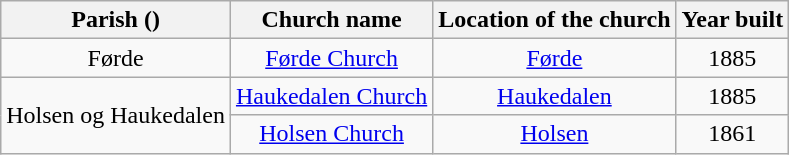<table class="wikitable" style="text-align:center">
<tr>
<th>Parish ()</th>
<th>Church name</th>
<th>Location of the church</th>
<th>Year built</th>
</tr>
<tr>
<td>Førde</td>
<td><a href='#'>Førde Church</a></td>
<td><a href='#'>Førde</a></td>
<td>1885</td>
</tr>
<tr>
<td rowspan="2">Holsen og Haukedalen</td>
<td><a href='#'>Haukedalen Church</a></td>
<td><a href='#'>Haukedalen</a></td>
<td>1885</td>
</tr>
<tr>
<td><a href='#'>Holsen Church</a></td>
<td><a href='#'>Holsen</a></td>
<td>1861</td>
</tr>
</table>
